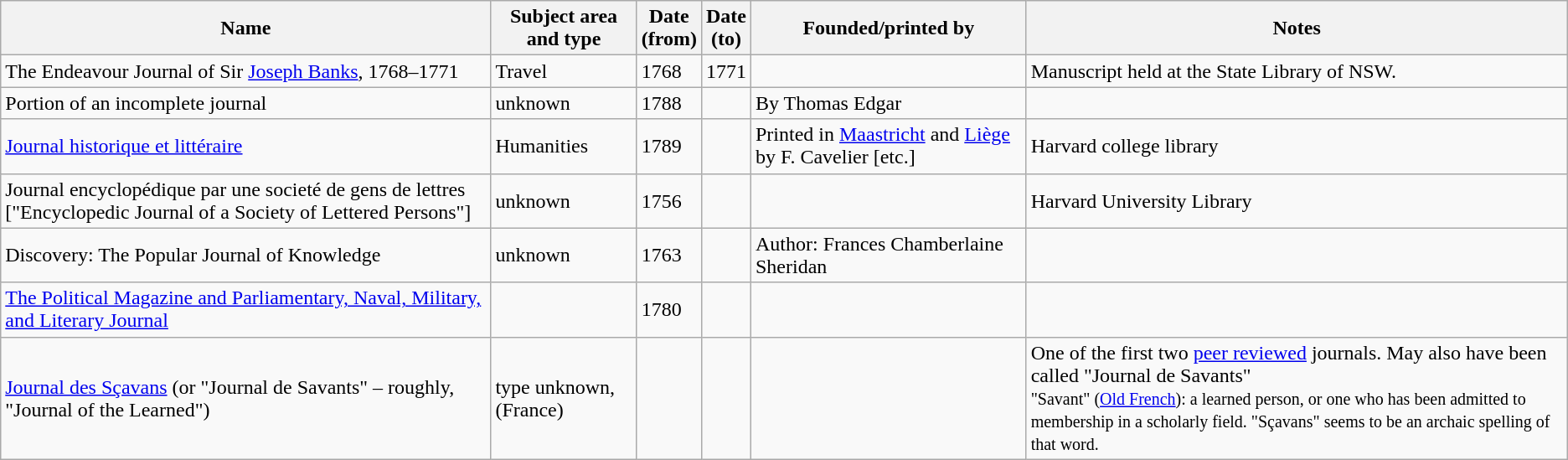<table class="wikitable sortable">
<tr>
<th>Name</th>
<th>Subject area<br>and type</th>
<th>Date<br>(from)</th>
<th>Date<br>(to)</th>
<th>Founded/printed by</th>
<th>Notes</th>
</tr>
<tr>
<td>The Endeavour Journal of Sir <a href='#'>Joseph Banks</a>, 1768–1771</td>
<td>Travel</td>
<td>1768</td>
<td>1771</td>
<td> </td>
<td>Manuscript held at the State Library of NSW.</td>
</tr>
<tr>
<td>Portion of an incomplete journal</td>
<td>unknown</td>
<td>1788</td>
<td> </td>
<td>By Thomas Edgar</td>
<td> </td>
</tr>
<tr>
<td><a href='#'>Journal historique et littéraire</a></td>
<td>Humanities</td>
<td>1789</td>
<td> </td>
<td>Printed in <a href='#'>Maastricht</a> and <a href='#'>Liège</a> by F. Cavelier [etc.]</td>
<td>Harvard college library</td>
</tr>
<tr>
<td>Journal encyclopédique par une societé de gens de lettres ["Encyclopedic Journal of a Society of Lettered Persons"]</td>
<td>unknown</td>
<td>1756</td>
<td> </td>
<td> </td>
<td>Harvard University Library</td>
</tr>
<tr>
<td>Discovery: The Popular Journal of Knowledge</td>
<td>unknown</td>
<td>1763</td>
<td> </td>
<td>Author: Frances Chamberlaine Sheridan</td>
<td> </td>
</tr>
<tr>
<td><a href='#'>The Political Magazine and Parliamentary, Naval, Military, and Literary Journal</a></td>
<td> </td>
<td>1780</td>
<td> </td>
<td> </td>
<td> </td>
</tr>
<tr>
<td><a href='#'>Journal des Sçavans</a> (or "Journal de Savants" – roughly, "Journal of the Learned")</td>
<td>type unknown, (France)</td>
<td> </td>
<td> </td>
<td> </td>
<td>One of the first two <a href='#'>peer reviewed</a> journals. May also have been called "Journal de Savants"<br><small>"Savant" (<a href='#'>Old French</a>): a learned person, or one who has been admitted to membership in a scholarly field. "Sçavans" seems to be an archaic spelling of that word.</small></td>
</tr>
</table>
